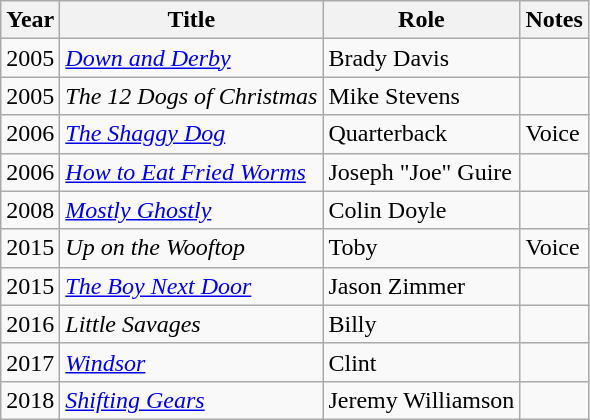<table class="wikitable sortable">
<tr>
<th>Year</th>
<th>Title</th>
<th>Role</th>
<th class="unsortable">Notes</th>
</tr>
<tr>
<td>2005</td>
<td><em><a href='#'>Down and Derby</a></em></td>
<td>Brady Davis</td>
<td></td>
</tr>
<tr>
<td>2005</td>
<td><em>The 12 Dogs of Christmas</em></td>
<td>Mike Stevens</td>
<td></td>
</tr>
<tr>
<td>2006</td>
<td><em><a href='#'>The Shaggy Dog</a></em></td>
<td>Quarterback</td>
<td>Voice</td>
</tr>
<tr>
<td>2006</td>
<td><em><a href='#'>How to Eat Fried Worms</a></em></td>
<td>Joseph "Joe" Guire</td>
<td></td>
</tr>
<tr>
<td>2008</td>
<td><em><a href='#'>Mostly Ghostly</a></em></td>
<td>Colin Doyle</td>
<td></td>
</tr>
<tr>
<td>2015</td>
<td><em>Up on the Wooftop</em></td>
<td>Toby</td>
<td>Voice</td>
</tr>
<tr>
<td>2015</td>
<td><em><a href='#'>The Boy Next Door</a></em></td>
<td>Jason Zimmer</td>
<td></td>
</tr>
<tr>
<td>2016</td>
<td><em>Little Savages</em></td>
<td>Billy</td>
<td></td>
</tr>
<tr>
<td>2017</td>
<td><em><a href='#'>Windsor</a></em></td>
<td>Clint</td>
<td></td>
</tr>
<tr>
<td>2018</td>
<td><em><a href='#'>Shifting Gears</a></em></td>
<td>Jeremy Williamson</td>
<td><br></td>
</tr>
</table>
